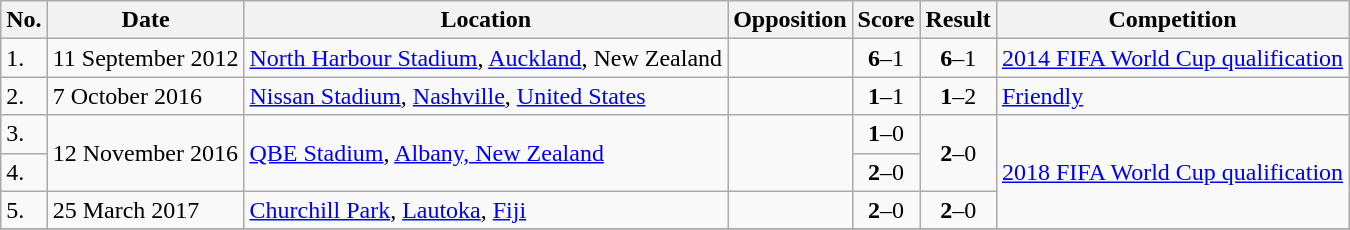<table class="wikitable" style="text-align:left">
<tr>
<th>No.</th>
<th>Date</th>
<th>Location</th>
<th>Opposition</th>
<th>Score</th>
<th>Result</th>
<th>Competition</th>
</tr>
<tr>
<td>1.</td>
<td>11 September 2012</td>
<td><a href='#'>North Harbour Stadium</a>, <a href='#'>Auckland</a>, New Zealand</td>
<td></td>
<td align=center><strong>6</strong>–1</td>
<td align=center><strong>6</strong>–1</td>
<td><a href='#'>2014 FIFA World Cup qualification</a></td>
</tr>
<tr>
<td>2.</td>
<td>7 October 2016</td>
<td><a href='#'>Nissan Stadium</a>, <a href='#'>Nashville</a>, <a href='#'>United States</a></td>
<td></td>
<td align=center><strong>1</strong>–1</td>
<td align=center><strong>1</strong>–2</td>
<td><a href='#'>Friendly</a></td>
</tr>
<tr>
<td>3.</td>
<td rowspan="2">12 November 2016</td>
<td rowspan="2"><a href='#'>QBE Stadium</a>, <a href='#'>Albany, New Zealand</a></td>
<td rowspan="2"></td>
<td style="text-align:center;"><strong>1</strong>–0</td>
<td rowspan="2" style="text-align:center;"><strong>2</strong>–0</td>
<td rowspan="3"><a href='#'>2018 FIFA World Cup qualification</a></td>
</tr>
<tr>
<td>4.</td>
<td style="text-align:center;"><strong>2</strong>–0</td>
</tr>
<tr>
<td>5.</td>
<td>25 March 2017</td>
<td><a href='#'>Churchill Park</a>, <a href='#'>Lautoka</a>, <a href='#'>Fiji</a></td>
<td></td>
<td align=center><strong>2</strong>–0</td>
<td align=center><strong>2</strong>–0</td>
</tr>
<tr>
</tr>
</table>
